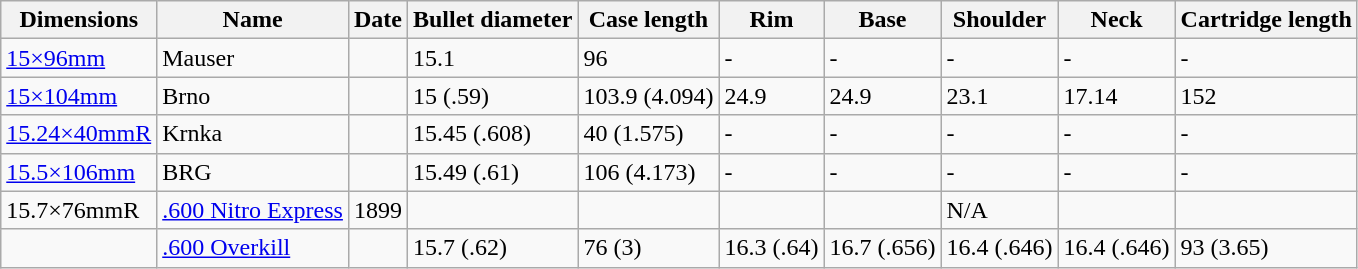<table class="wikitable sortable" ="font-size: 9pt; width:750px; text-align:center">
<tr>
<th>Dimensions</th>
<th>Name</th>
<th>Date</th>
<th data-sort-type="number">Bullet diameter</th>
<th>Case length</th>
<th data-sort-type="number">Rim</th>
<th data-sort-type="number">Base</th>
<th>Shoulder</th>
<th data-sort-type="number">Neck</th>
<th>Cartridge length</th>
</tr>
<tr>
<td><a href='#'>15×96mm</a></td>
<td>Mauser</td>
<td></td>
<td>15.1</td>
<td>96</td>
<td>-</td>
<td>-</td>
<td>-</td>
<td>-</td>
<td>-</td>
</tr>
<tr>
<td><a href='#'>15×104mm</a></td>
<td>Brno</td>
<td></td>
<td>15 (.59)</td>
<td>103.9 (4.094)</td>
<td>24.9</td>
<td>24.9</td>
<td>23.1</td>
<td>17.14</td>
<td>152</td>
</tr>
<tr>
<td><a href='#'>15.24×40mmR</a></td>
<td>Krnka</td>
<td></td>
<td>15.45 (.608)</td>
<td>40 (1.575)</td>
<td>-</td>
<td>-</td>
<td>-</td>
<td>-</td>
<td>-</td>
</tr>
<tr>
<td><a href='#'>15.5×106mm</a></td>
<td>BRG</td>
<td></td>
<td>15.49 (.61)</td>
<td>106 (4.173)</td>
<td>-</td>
<td>-</td>
<td>-</td>
<td>-</td>
<td>-</td>
</tr>
<tr>
<td>15.7×76mmR</td>
<td><a href='#'>.600 Nitro Express</a></td>
<td>1899</td>
<td></td>
<td></td>
<td></td>
<td></td>
<td>N/A</td>
<td></td>
<td></td>
</tr>
<tr>
<td></td>
<td><a href='#'>.600 Overkill</a></td>
<td></td>
<td>15.7 (.62)</td>
<td>76 (3)</td>
<td>16.3 (.64)</td>
<td>16.7 (.656)</td>
<td>16.4 (.646)</td>
<td>16.4 (.646)</td>
<td>93 (3.65)</td>
</tr>
</table>
